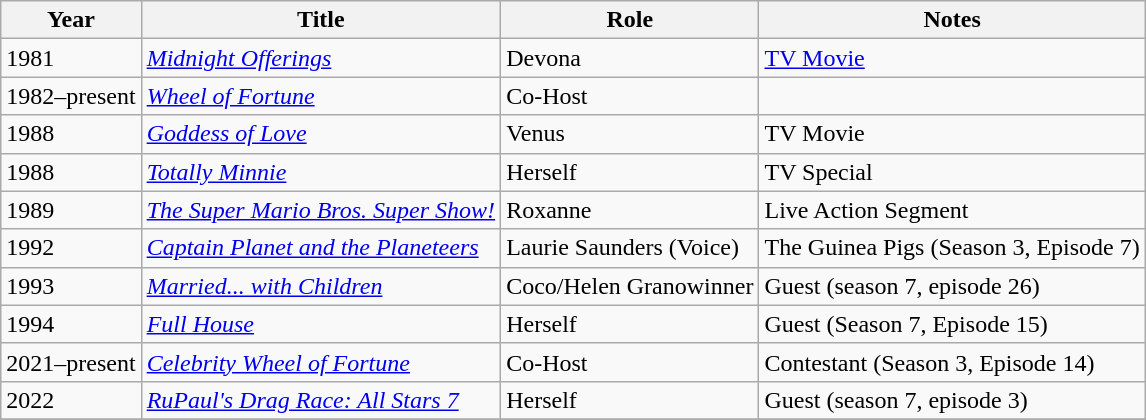<table class="wikitable sortable">
<tr>
<th>Year</th>
<th>Title</th>
<th>Role</th>
<th class="unsortable">Notes</th>
</tr>
<tr>
<td>1981</td>
<td><em><a href='#'>Midnight Offerings</a></em></td>
<td>Devona</td>
<td><a href='#'>TV Movie</a></td>
</tr>
<tr>
<td>1982–present</td>
<td><em><a href='#'>Wheel of Fortune</a></em></td>
<td>Co-Host</td>
</tr>
<tr>
<td>1988</td>
<td><em><a href='#'>Goddess of Love</a></em></td>
<td>Venus</td>
<td>TV Movie</td>
</tr>
<tr>
<td>1988</td>
<td><em><a href='#'>Totally Minnie</a></em></td>
<td>Herself</td>
<td>TV Special</td>
</tr>
<tr>
<td>1989</td>
<td><em><a href='#'>The Super Mario Bros. Super Show!</a></em></td>
<td>Roxanne</td>
<td>Live Action Segment</td>
</tr>
<tr>
<td>1992</td>
<td><em><a href='#'>Captain Planet and the Planeteers</a></em></td>
<td>Laurie Saunders (Voice)</td>
<td>The Guinea Pigs (Season 3, Episode 7)</td>
</tr>
<tr>
<td>1993</td>
<td><em><a href='#'>Married... with Children</a></em></td>
<td>Coco/Helen Granowinner</td>
<td>Guest (season 7, episode 26)</td>
</tr>
<tr>
<td>1994</td>
<td><em><a href='#'>Full House</a></em></td>
<td>Herself</td>
<td>Guest (Season 7, Episode 15)</td>
</tr>
<tr>
<td>2021–present</td>
<td><em><a href='#'>Celebrity Wheel of Fortune</a></em></td>
<td>Co-Host</td>
<td>Contestant (Season 3, Episode 14)</td>
</tr>
<tr>
<td>2022</td>
<td><em><a href='#'>RuPaul's Drag Race: All Stars 7</a></em></td>
<td>Herself</td>
<td>Guest (season 7, episode 3)</td>
</tr>
<tr>
</tr>
</table>
